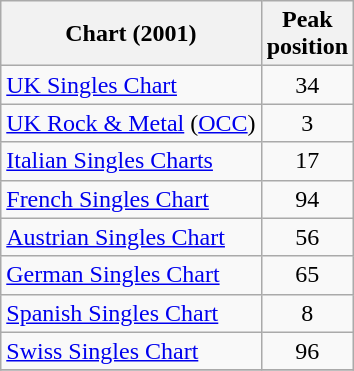<table class="wikitable sortable">
<tr>
<th align="left">Chart (2001)</th>
<th align="left">Peak<br>position</th>
</tr>
<tr>
<td align="left"><a href='#'>UK Singles Chart</a></td>
<td align="center">34</td>
</tr>
<tr>
<td align="left"><a href='#'>UK Rock & Metal</a> (<a href='#'>OCC</a>)</td>
<td align="center">3</td>
</tr>
<tr>
<td align="left"><a href='#'>Italian Singles Charts</a></td>
<td align="center">17</td>
</tr>
<tr>
<td align="left"><a href='#'>French Singles Chart</a></td>
<td align="center">94</td>
</tr>
<tr>
<td align="left"><a href='#'>Austrian Singles Chart</a></td>
<td align="center">56</td>
</tr>
<tr>
<td align="left"><a href='#'>German Singles Chart</a></td>
<td align="center">65</td>
</tr>
<tr>
<td align="left"><a href='#'>Spanish Singles Chart</a></td>
<td align="center">8</td>
</tr>
<tr>
<td align="left"><a href='#'>Swiss Singles Chart</a></td>
<td align="center">96</td>
</tr>
<tr>
</tr>
</table>
